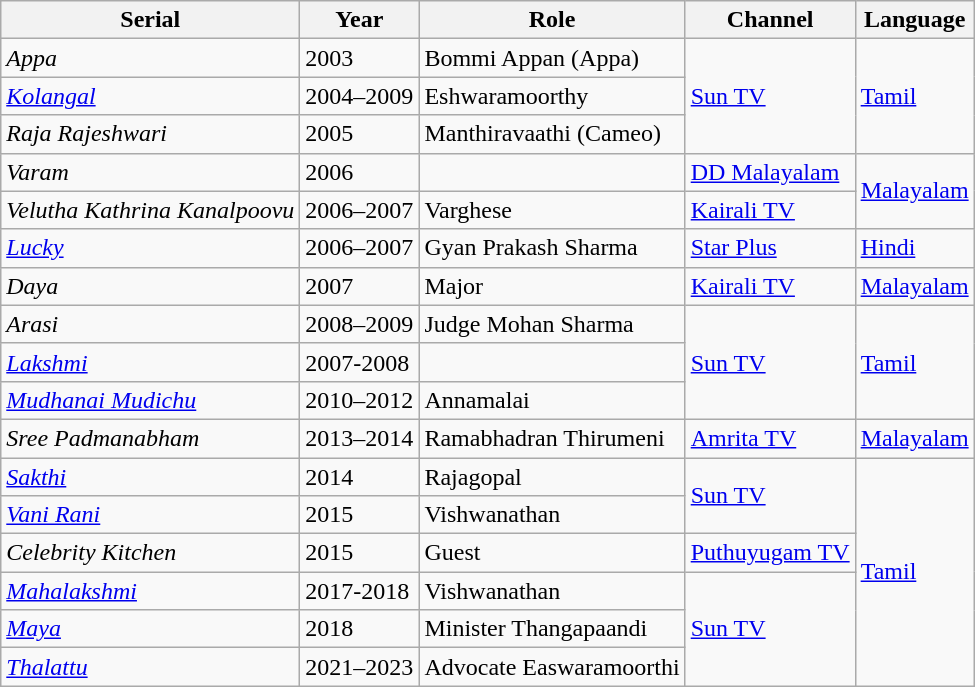<table class="wikitable sortable">
<tr>
<th>Serial</th>
<th>Year</th>
<th>Role</th>
<th>Channel</th>
<th>Language</th>
</tr>
<tr>
<td><em>Appa</em></td>
<td>2003</td>
<td>Bommi Appan (Appa)</td>
<td rowspan="3"><a href='#'>Sun TV</a></td>
<td rowspan=3><a href='#'>Tamil</a></td>
</tr>
<tr>
<td><em><a href='#'>Kolangal</a></em></td>
<td>2004–2009</td>
<td>Eshwaramoorthy</td>
</tr>
<tr>
<td><em>Raja Rajeshwari</em></td>
<td>2005</td>
<td>Manthiravaathi (Cameo)</td>
</tr>
<tr>
<td><em>Varam</em></td>
<td>2006</td>
<td></td>
<td><a href='#'>DD Malayalam</a></td>
<td rowspan=2><a href='#'>Malayalam</a></td>
</tr>
<tr>
<td><em>Velutha Kathrina Kanalpoovu</em></td>
<td>2006–2007</td>
<td>Varghese</td>
<td><a href='#'>Kairali TV</a></td>
</tr>
<tr>
<td><em><a href='#'>Lucky</a></em></td>
<td>2006–2007</td>
<td>Gyan Prakash Sharma</td>
<td><a href='#'>Star Plus</a></td>
<td><a href='#'>Hindi</a></td>
</tr>
<tr>
<td><em>Daya</em></td>
<td>2007</td>
<td>Major</td>
<td><a href='#'>Kairali TV</a></td>
<td><a href='#'>Malayalam</a></td>
</tr>
<tr>
<td><em>Arasi</em></td>
<td>2008–2009</td>
<td>Judge Mohan Sharma</td>
<td rowspan=3><a href='#'>Sun TV</a></td>
<td rowspan=3><a href='#'>Tamil</a></td>
</tr>
<tr>
<td><em><a href='#'>Lakshmi</a></em></td>
<td>2007-2008</td>
<td></td>
</tr>
<tr>
<td><em><a href='#'>Mudhanai Mudichu</a></em></td>
<td>2010–2012</td>
<td>Annamalai</td>
</tr>
<tr>
<td><em>Sree Padmanabham</em></td>
<td>2013–2014</td>
<td>Ramabhadran Thirumeni</td>
<td><a href='#'>Amrita TV</a></td>
<td><a href='#'>Malayalam</a></td>
</tr>
<tr>
<td><em><a href='#'>Sakthi</a></em></td>
<td>2014</td>
<td>Rajagopal</td>
<td rowspan=2><a href='#'>Sun TV</a></td>
<td rowspan=7><a href='#'>Tamil</a></td>
</tr>
<tr>
<td><em><a href='#'>Vani Rani</a></em></td>
<td>2015</td>
<td>Vishwanathan</td>
</tr>
<tr>
<td><em>Celebrity Kitchen</em></td>
<td>2015</td>
<td>Guest</td>
<td><a href='#'>Puthuyugam TV</a></td>
</tr>
<tr>
<td><em><a href='#'>Mahalakshmi</a></em></td>
<td>2017-2018</td>
<td>Vishwanathan</td>
<td rowspan=4><a href='#'>Sun TV</a></td>
</tr>
<tr>
<td><em><a href='#'>Maya</a></em></td>
<td>2018</td>
<td>Minister Thangapaandi</td>
</tr>
<tr>
<td><em><a href='#'>Thalattu</a></em></td>
<td>2021–2023</td>
<td>Advocate Easwaramoorthi</td>
</tr>
</table>
